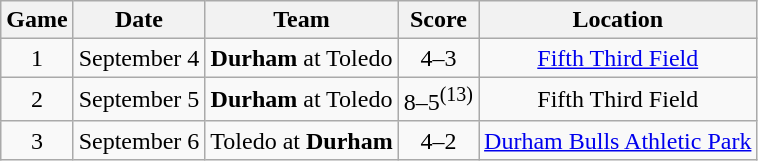<table class="wikitable" style="text-align:center">
<tr>
<th>Game</th>
<th>Date</th>
<th>Team</th>
<th>Score</th>
<th>Location</th>
</tr>
<tr>
<td>1</td>
<td>September 4</td>
<td><strong>Durham</strong> at Toledo</td>
<td>4–3</td>
<td><a href='#'>Fifth Third Field</a></td>
</tr>
<tr>
<td>2</td>
<td>September 5</td>
<td><strong>Durham</strong> at Toledo</td>
<td>8–5<sup>(13)</sup></td>
<td>Fifth Third Field</td>
</tr>
<tr>
<td>3</td>
<td>September 6</td>
<td>Toledo at <strong>Durham</strong></td>
<td>4–2</td>
<td><a href='#'>Durham Bulls Athletic Park</a></td>
</tr>
</table>
